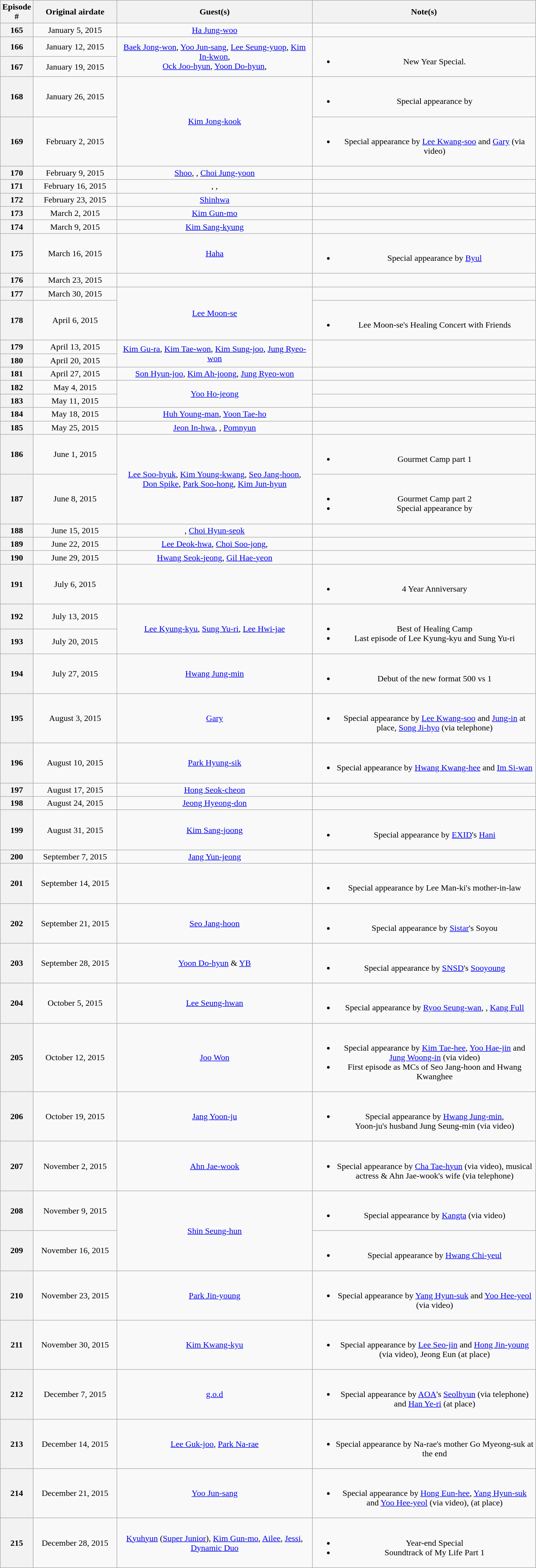<table class="wikitable" style="font-size:100%; text-align:center; width:80%;">
<tr>
<th width="1%">Episode #</th>
<th width="15%">Original airdate</th>
<th width="35%">Guest(s)</th>
<th width="40%">Note(s)</th>
</tr>
<tr>
<th>165</th>
<td>January 5, 2015</td>
<td rowspan=2><a href='#'>Ha Jung-woo</a></td>
<td rowspan=2></td>
</tr>
<tr>
<th rowspan=2>166</th>
<td rowspan=2>January 12, 2015</td>
</tr>
<tr>
<td rowspan=2><a href='#'>Baek Jong-won</a>, <a href='#'>Yoo Jun-sang</a>, <a href='#'>Lee Seung-yuop</a>, <a href='#'>Kim In-kwon</a>,<br><a href='#'>Ock Joo-hyun</a>, <a href='#'>Yoon Do-hyun</a>, </td>
<td rowspan=2><br><ul><li>New Year Special.</li></ul></td>
</tr>
<tr>
<th>167</th>
<td>January 19, 2015</td>
</tr>
<tr>
<th>168</th>
<td>January 26, 2015</td>
<td rowspan=2><a href='#'>Kim Jong-kook</a></td>
<td><br><ul><li>Special appearance by </li></ul></td>
</tr>
<tr>
<th>169</th>
<td>February 2, 2015</td>
<td><br><ul><li>Special appearance by <a href='#'>Lee Kwang-soo</a> and <a href='#'>Gary</a> (via video)</li></ul></td>
</tr>
<tr>
<th>170</th>
<td>February 9, 2015</td>
<td><a href='#'>Shoo</a>, , <a href='#'>Choi Jung-yoon</a></td>
<td></td>
</tr>
<tr>
<th>171</th>
<td>February 16, 2015</td>
<td>, , </td>
<td></td>
</tr>
<tr>
<th>172</th>
<td>February 23, 2015</td>
<td><a href='#'>Shinhwa</a></td>
<td></td>
</tr>
<tr>
<th>173</th>
<td>March 2, 2015</td>
<td><a href='#'>Kim Gun-mo</a></td>
<td></td>
</tr>
<tr>
<th>174</th>
<td>March 9, 2015</td>
<td><a href='#'>Kim Sang-kyung</a></td>
<td></td>
</tr>
<tr>
<th>175</th>
<td>March 16, 2015</td>
<td><a href='#'>Haha</a></td>
<td><br><ul><li>Special appearance by <a href='#'>Byul</a></li></ul></td>
</tr>
<tr>
<th>176</th>
<td>March 23, 2015</td>
<td></td>
<td></td>
</tr>
<tr>
<th>177</th>
<td>March 30, 2015</td>
<td rowspan=2><a href='#'>Lee Moon-se</a></td>
<td></td>
</tr>
<tr>
<th>178</th>
<td>April 6, 2015</td>
<td><br><ul><li>Lee Moon-se's Healing Concert with Friends</li></ul></td>
</tr>
<tr>
<th>179</th>
<td>April 13, 2015</td>
<td rowspan=2><a href='#'>Kim Gu-ra</a>, <a href='#'>Kim Tae-won</a>, <a href='#'>Kim Sung-joo</a>, <a href='#'>Jung Ryeo-won</a></td>
<td rowspan=2></td>
</tr>
<tr>
<th>180</th>
<td>April 20, 2015</td>
</tr>
<tr>
<th>181</th>
<td>April 27, 2015</td>
<td><a href='#'>Son Hyun-joo</a>, <a href='#'>Kim Ah-joong</a>, <a href='#'>Jung Ryeo-won</a></td>
<td></td>
</tr>
<tr>
<th>182</th>
<td>May 4, 2015</td>
<td rowspan=2><a href='#'>Yoo Ho-jeong</a></td>
<td></td>
</tr>
<tr>
<th>183</th>
<td>May 11, 2015</td>
<td></td>
</tr>
<tr>
<th>184</th>
<td>May 18, 2015</td>
<td><a href='#'>Huh Young-man</a>, <a href='#'>Yoon Tae-ho</a></td>
<td></td>
</tr>
<tr>
<th>185</th>
<td>May 25, 2015</td>
<td><a href='#'>Jeon In-hwa</a>, , <a href='#'>Pomnyun</a></td>
<td></td>
</tr>
<tr>
<th>186</th>
<td>June 1, 2015</td>
<td rowspan=2><a href='#'>Lee Soo-hyuk</a>, <a href='#'>Kim Young-kwang</a>, <a href='#'>Seo Jang-hoon</a>,<br><a href='#'>Don Spike</a>, <a href='#'>Park Soo-hong</a>, <a href='#'>Kim Jun-hyun</a></td>
<td><br><ul><li>Gourmet Camp part 1</li></ul></td>
</tr>
<tr>
<th>187</th>
<td>June 8, 2015</td>
<td><br><ul><li>Gourmet Camp part 2</li><li>Special appearance by </li></ul></td>
</tr>
<tr>
<th>188</th>
<td>June 15, 2015</td>
<td>, <a href='#'>Choi Hyun-seok</a></td>
<td></td>
</tr>
<tr>
<th>189</th>
<td>June 22, 2015</td>
<td><a href='#'>Lee Deok-hwa</a>, <a href='#'>Choi Soo-jong</a>, </td>
<td></td>
</tr>
<tr>
<th>190</th>
<td>June 29, 2015</td>
<td><a href='#'>Hwang Seok-jeong</a>, <a href='#'>Gil Hae-yeon</a></td>
<td></td>
</tr>
<tr>
<th>191</th>
<td>July 6, 2015</td>
<td></td>
<td><br><ul><li>4 Year Anniversary</li></ul></td>
</tr>
<tr>
<th>192</th>
<td>July 13, 2015</td>
<td rowspan=2><a href='#'>Lee Kyung-kyu</a>, <a href='#'>Sung Yu-ri</a>, <a href='#'>Lee Hwi-jae</a></td>
<td rowspan=2><br><ul><li>Best of Healing Camp</li><li>Last episode of Lee Kyung-kyu and Sung Yu-ri</li></ul></td>
</tr>
<tr>
<th>193</th>
<td>July 20, 2015</td>
</tr>
<tr>
<th>194</th>
<td>July 27, 2015</td>
<td><a href='#'>Hwang Jung-min</a></td>
<td><br><ul><li>Debut of the new format 500 vs 1</li></ul></td>
</tr>
<tr>
<th>195</th>
<td>August 3, 2015</td>
<td><a href='#'>Gary</a></td>
<td><br><ul><li>Special appearance by <a href='#'>Lee Kwang-soo</a> and <a href='#'>Jung-in</a> at place, <a href='#'>Song Ji-hyo</a> (via telephone)</li></ul></td>
</tr>
<tr>
<th>196</th>
<td>August 10, 2015</td>
<td><a href='#'>Park Hyung-sik</a></td>
<td><br><ul><li>Special appearance by <a href='#'>Hwang Kwang-hee</a> and <a href='#'>Im Si-wan</a></li></ul></td>
</tr>
<tr>
<th>197</th>
<td>August 17, 2015</td>
<td><a href='#'>Hong Seok-cheon</a></td>
<td></td>
</tr>
<tr>
<th>198</th>
<td>August 24, 2015</td>
<td><a href='#'>Jeong Hyeong-don</a></td>
<td></td>
</tr>
<tr>
<th>199</th>
<td>August 31, 2015</td>
<td><a href='#'>Kim Sang-joong</a></td>
<td><br><ul><li>Special appearance by <a href='#'>EXID</a>'s <a href='#'>Hani</a></li></ul></td>
</tr>
<tr>
<th>200</th>
<td>September 7, 2015</td>
<td><a href='#'>Jang Yun-jeong</a></td>
<td></td>
</tr>
<tr>
<th>201</th>
<td>September 14, 2015</td>
<td></td>
<td><br><ul><li>Special appearance by Lee Man-ki's mother-in-law</li></ul></td>
</tr>
<tr>
<th>202</th>
<td>September 21, 2015</td>
<td><a href='#'>Seo Jang-hoon</a></td>
<td><br><ul><li>Special appearance by <a href='#'>Sistar</a>'s Soyou</li></ul></td>
</tr>
<tr>
<th>203</th>
<td>September 28, 2015</td>
<td><a href='#'>Yoon Do-hyun</a> & <a href='#'>YB</a></td>
<td><br><ul><li>Special appearance by <a href='#'>SNSD</a>'s <a href='#'>Sooyoung</a></li></ul></td>
</tr>
<tr>
<th>204</th>
<td>October 5, 2015</td>
<td><a href='#'>Lee Seung-hwan</a></td>
<td><br><ul><li>Special appearance by <a href='#'>Ryoo Seung-wan</a>, , <a href='#'>Kang Full</a></li></ul></td>
</tr>
<tr>
<th>205</th>
<td>October 12, 2015</td>
<td><a href='#'>Joo Won</a></td>
<td><br><ul><li>Special appearance by <a href='#'>Kim Tae-hee</a>, <a href='#'>Yoo Hae-jin</a> and <a href='#'>Jung Woong-in</a> (via video)</li><li>First episode as MCs of Seo Jang-hoon and Hwang Kwanghee</li></ul></td>
</tr>
<tr>
<th>206</th>
<td>October 19, 2015</td>
<td><a href='#'>Jang Yoon-ju</a></td>
<td><br><ul><li>Special appearance by <a href='#'>Hwang Jung-min</a>,<br>Yoon-ju's husband Jung Seung-min (via video)</li></ul></td>
</tr>
<tr>
<th>207</th>
<td>November 2, 2015</td>
<td><a href='#'>Ahn Jae-wook</a></td>
<td><br><ul><li>Special appearance by <a href='#'>Cha Tae-hyun</a> (via video), musical actress & Ahn Jae-wook's wife  (via telephone)</li></ul></td>
</tr>
<tr>
<th>208</th>
<td>November 9, 2015</td>
<td rowspan=2><a href='#'>Shin Seung-hun</a></td>
<td><br><ul><li>Special appearance by <a href='#'>Kangta</a> (via video)</li></ul></td>
</tr>
<tr>
<th>209</th>
<td>November 16, 2015</td>
<td><br><ul><li>Special appearance by <a href='#'>Hwang Chi-yeul</a></li></ul></td>
</tr>
<tr>
<th>210</th>
<td>November 23, 2015</td>
<td><a href='#'>Park Jin-young</a></td>
<td><br><ul><li>Special appearance by <a href='#'>Yang Hyun-suk</a> and <a href='#'>Yoo Hee-yeol</a> (via video)</li></ul></td>
</tr>
<tr>
<th>211</th>
<td>November 30, 2015</td>
<td><a href='#'>Kim Kwang-kyu</a></td>
<td><br><ul><li>Special appearance by <a href='#'>Lee Seo-jin</a> and <a href='#'>Hong Jin-young</a> (via video), Jeong Eun (at place)</li></ul></td>
</tr>
<tr>
<th>212</th>
<td>December 7, 2015</td>
<td><a href='#'>g.o.d</a></td>
<td><br><ul><li>Special appearance by <a href='#'>AOA</a>'s <a href='#'>Seolhyun</a> (via telephone) and <a href='#'>Han Ye-ri</a> (at place)</li></ul></td>
</tr>
<tr>
<th>213</th>
<td>December 14, 2015</td>
<td><a href='#'>Lee Guk-joo</a>, <a href='#'>Park Na-rae</a></td>
<td><br><ul><li>Special appearance by Na-rae's mother Go Myeong-suk at the end</li></ul></td>
</tr>
<tr>
<th>214</th>
<td>December 21, 2015</td>
<td><a href='#'>Yoo Jun-sang</a></td>
<td><br><ul><li>Special appearance by <a href='#'>Hong Eun-hee</a>, <a href='#'>Yang Hyun-suk</a> and <a href='#'>Yoo Hee-yeol</a> (via video),  (at place)</li></ul></td>
</tr>
<tr>
<th>215</th>
<td>December 28, 2015</td>
<td><a href='#'>Kyuhyun</a> (<a href='#'>Super Junior</a>), <a href='#'>Kim Gun-mo</a>, <a href='#'>Ailee</a>, <a href='#'>Jessi</a>, <a href='#'>Dynamic Duo</a></td>
<td><br><ul><li>Year-end Special</li><li>Soundtrack of My Life Part 1</li></ul></td>
</tr>
</table>
